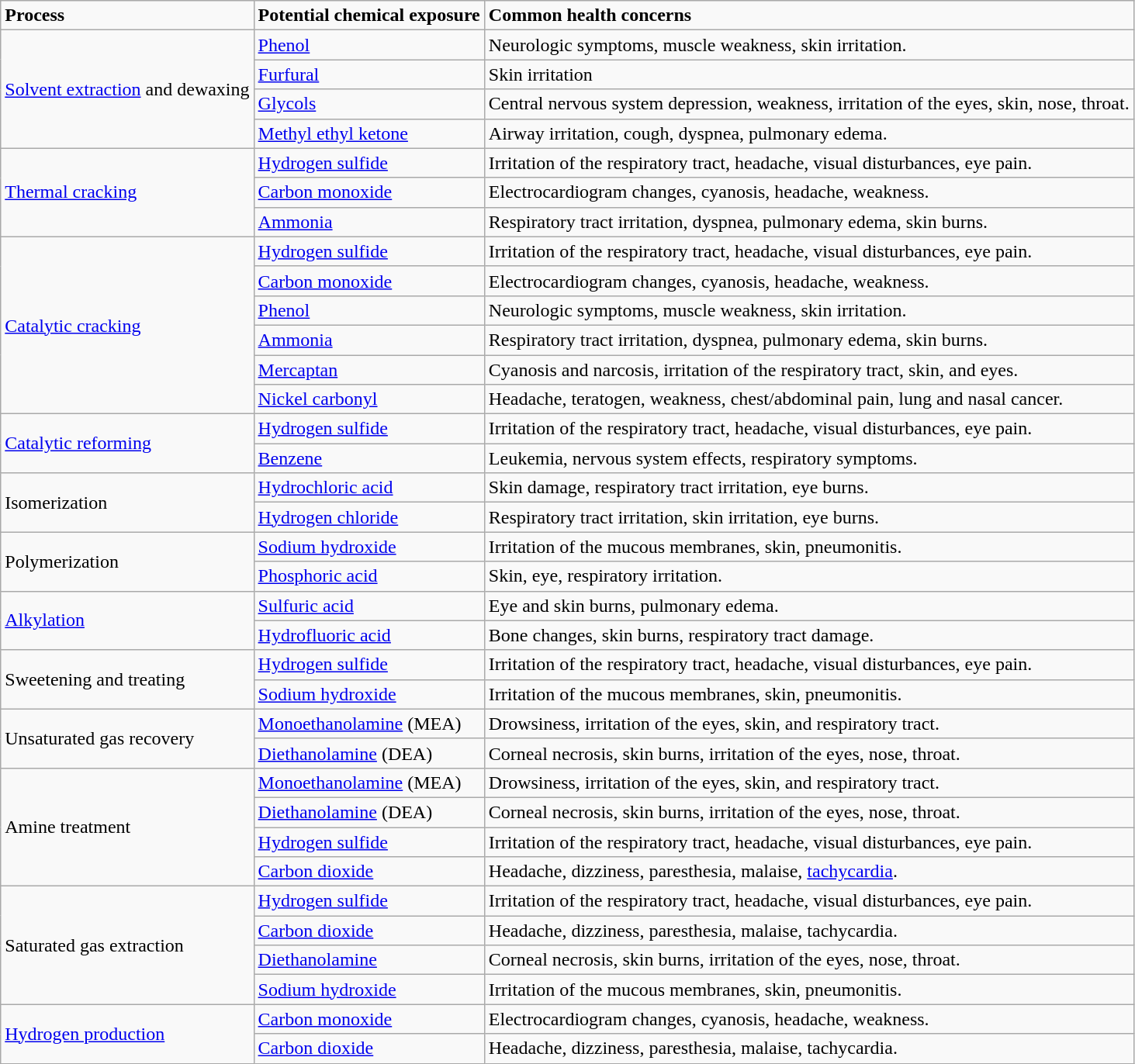<table class="wikitable mw-collapsible mw-expanded">
<tr>
<td><strong>Process</strong></td>
<td><strong>Potential chemical exposure</strong></td>
<td><strong>Common health concerns</strong></td>
</tr>
<tr>
<td rowspan="4"><a href='#'>Solvent extraction</a> and dewaxing</td>
<td><a href='#'>Phenol</a></td>
<td>Neurologic symptoms, muscle weakness, skin irritation.</td>
</tr>
<tr>
<td><a href='#'>Furfural</a></td>
<td>Skin irritation</td>
</tr>
<tr>
<td><a href='#'>Glycols</a></td>
<td>Central nervous system depression, weakness, irritation of the eyes, skin, nose, throat.</td>
</tr>
<tr>
<td><a href='#'>Methyl ethyl ketone</a></td>
<td>Airway irritation, cough, dyspnea, pulmonary edema.</td>
</tr>
<tr>
<td rowspan="3"><a href='#'>Thermal cracking</a></td>
<td><a href='#'>Hydrogen sulfide</a></td>
<td>Irritation of the respiratory tract, headache, visual disturbances, eye pain.</td>
</tr>
<tr>
<td><a href='#'>Carbon monoxide</a></td>
<td>Electrocardiogram changes, cyanosis, headache, weakness.</td>
</tr>
<tr>
<td><a href='#'>Ammonia</a></td>
<td>Respiratory tract irritation, dyspnea, pulmonary edema, skin burns.</td>
</tr>
<tr>
<td rowspan="6"><a href='#'>Catalytic cracking</a></td>
<td><a href='#'>Hydrogen sulfide</a></td>
<td>Irritation of the respiratory tract, headache, visual disturbances, eye pain.</td>
</tr>
<tr>
<td><a href='#'>Carbon monoxide</a></td>
<td>Electrocardiogram changes, cyanosis, headache, weakness.</td>
</tr>
<tr>
<td><a href='#'>Phenol</a></td>
<td>Neurologic symptoms, muscle weakness, skin irritation.</td>
</tr>
<tr>
<td><a href='#'>Ammonia</a></td>
<td>Respiratory tract irritation, dyspnea, pulmonary edema, skin burns.</td>
</tr>
<tr>
<td><a href='#'>Mercaptan</a></td>
<td>Cyanosis and narcosis, irritation of the respiratory tract, skin, and eyes.</td>
</tr>
<tr>
<td><a href='#'>Nickel carbonyl</a></td>
<td>Headache, teratogen, weakness, chest/abdominal pain, lung and nasal cancer.</td>
</tr>
<tr>
<td rowspan="2"><a href='#'>Catalytic reforming</a></td>
<td><a href='#'>Hydrogen sulfide</a></td>
<td>Irritation of the respiratory tract, headache, visual disturbances, eye pain.</td>
</tr>
<tr>
<td><a href='#'>Benzene</a></td>
<td>Leukemia, nervous system effects, respiratory symptoms.</td>
</tr>
<tr>
<td rowspan="2">Isomerization</td>
<td><a href='#'>Hydrochloric acid</a></td>
<td>Skin damage, respiratory tract irritation, eye burns.</td>
</tr>
<tr>
<td><a href='#'>Hydrogen chloride</a></td>
<td>Respiratory tract irritation, skin irritation, eye burns.</td>
</tr>
<tr>
<td rowspan="2">Polymerization</td>
<td><a href='#'>Sodium hydroxide</a></td>
<td>Irritation of the mucous membranes, skin, pneumonitis.</td>
</tr>
<tr>
<td><a href='#'>Phosphoric acid</a></td>
<td>Skin, eye, respiratory irritation.</td>
</tr>
<tr>
<td rowspan="2"><a href='#'>Alkylation</a></td>
<td><a href='#'>Sulfuric acid</a></td>
<td>Eye and skin burns, pulmonary edema.</td>
</tr>
<tr>
<td><a href='#'>Hydrofluoric acid</a></td>
<td>Bone changes, skin burns, respiratory tract damage.</td>
</tr>
<tr>
<td rowspan="2">Sweetening and treating</td>
<td><a href='#'>Hydrogen sulfide</a></td>
<td>Irritation of the respiratory tract, headache, visual disturbances, eye pain.</td>
</tr>
<tr>
<td><a href='#'>Sodium hydroxide</a></td>
<td>Irritation of the mucous membranes, skin, pneumonitis.</td>
</tr>
<tr>
<td rowspan="2">Unsaturated gas recovery</td>
<td><a href='#'>Monoethanolamine</a> (MEA)</td>
<td>Drowsiness, irritation of the eyes, skin, and respiratory tract.</td>
</tr>
<tr>
<td><a href='#'>Diethanolamine</a> (DEA)</td>
<td>Corneal necrosis, skin burns, irritation of the eyes, nose, throat.</td>
</tr>
<tr>
<td rowspan="4">Amine treatment</td>
<td><a href='#'>Monoethanolamine</a> (MEA)</td>
<td>Drowsiness, irritation of the eyes, skin, and respiratory tract.</td>
</tr>
<tr>
<td><a href='#'>Diethanolamine</a> (DEA)</td>
<td>Corneal necrosis, skin burns, irritation of the eyes, nose, throat.</td>
</tr>
<tr>
<td><a href='#'>Hydrogen sulfide</a></td>
<td>Irritation of the respiratory tract, headache, visual disturbances, eye pain.</td>
</tr>
<tr>
<td><a href='#'>Carbon dioxide</a></td>
<td>Headache, dizziness, paresthesia, malaise, <a href='#'>tachycardia</a>.</td>
</tr>
<tr>
<td rowspan="4">Saturated gas extraction</td>
<td><a href='#'>Hydrogen sulfide</a></td>
<td>Irritation of the respiratory tract, headache, visual disturbances, eye pain.</td>
</tr>
<tr>
<td><a href='#'>Carbon dioxide</a></td>
<td>Headache, dizziness, paresthesia, malaise, tachycardia.</td>
</tr>
<tr>
<td><a href='#'>Diethanolamine</a></td>
<td>Corneal necrosis, skin burns, irritation of the eyes, nose, throat.</td>
</tr>
<tr>
<td><a href='#'>Sodium hydroxide</a></td>
<td>Irritation of the mucous membranes, skin, pneumonitis.</td>
</tr>
<tr>
<td rowspan="2"><a href='#'>Hydrogen production</a></td>
<td><a href='#'>Carbon monoxide</a></td>
<td>Electrocardiogram changes, cyanosis, headache, weakness.</td>
</tr>
<tr>
<td><a href='#'>Carbon dioxide</a></td>
<td>Headache, dizziness, paresthesia, malaise, tachycardia.</td>
</tr>
</table>
